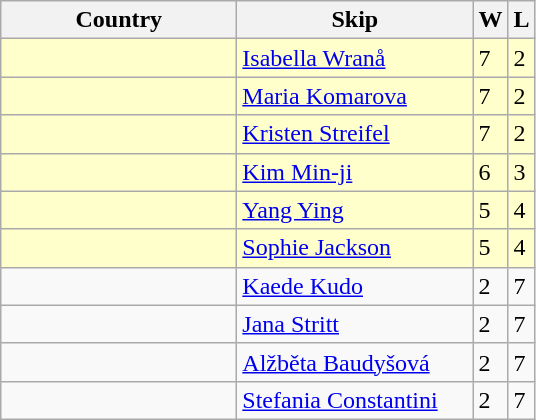<table class=wikitable>
<tr>
<th width=150>Country</th>
<th width=150>Skip</th>
<th>W</th>
<th>L</th>
</tr>
<tr bgcolor=#ffffcc>
<td></td>
<td><a href='#'>Isabella Wranå</a></td>
<td>7</td>
<td>2</td>
</tr>
<tr bgcolor=#ffffcc>
<td></td>
<td><a href='#'>Maria Komarova</a></td>
<td>7</td>
<td>2</td>
</tr>
<tr bgcolor=#ffffcc>
<td></td>
<td><a href='#'>Kristen Streifel</a></td>
<td>7</td>
<td>2</td>
</tr>
<tr bgcolor=#ffffcc>
<td></td>
<td><a href='#'>Kim Min-ji</a></td>
<td>6</td>
<td>3</td>
</tr>
<tr bgcolor=#ffffcc>
<td></td>
<td><a href='#'>Yang Ying</a></td>
<td>5</td>
<td>4</td>
</tr>
<tr bgcolor=#ffffcc>
<td></td>
<td><a href='#'>Sophie Jackson</a></td>
<td>5</td>
<td>4</td>
</tr>
<tr>
<td></td>
<td><a href='#'>Kaede Kudo</a></td>
<td>2</td>
<td>7</td>
</tr>
<tr>
<td></td>
<td><a href='#'>Jana Stritt</a></td>
<td>2</td>
<td>7</td>
</tr>
<tr>
<td></td>
<td><a href='#'>Alžběta Baudyšová</a></td>
<td>2</td>
<td>7</td>
</tr>
<tr>
<td></td>
<td><a href='#'>Stefania Constantini</a></td>
<td>2</td>
<td>7</td>
</tr>
</table>
